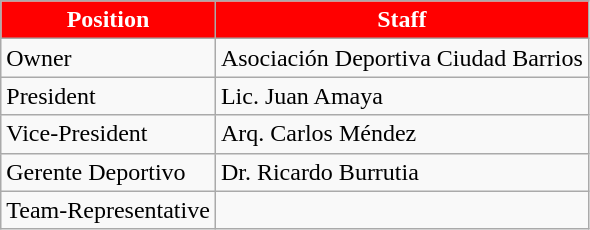<table class="wikitable">
<tr>
<th style="color:White; background:#FF0000;">Position</th>
<th style="color:White; background:#FF0000;">Staff</th>
</tr>
<tr>
<td>Owner</td>
<td> Asociación Deportiva Ciudad Barrios</td>
</tr>
<tr>
<td>President</td>
<td> Lic. Juan Amaya</td>
</tr>
<tr>
<td>Vice-President</td>
<td> Arq. Carlos Méndez</td>
</tr>
<tr>
<td>Gerente Deportivo</td>
<td> Dr. Ricardo Burrutia</td>
</tr>
<tr>
<td>Team-Representative</td>
<td></td>
</tr>
</table>
